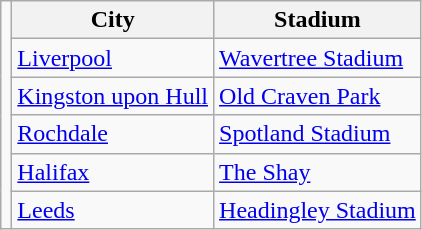<table class="wikitable">
<tr>
<td rowspan=6></td>
<th>City</th>
<th>Stadium</th>
</tr>
<tr>
<td> <a href='#'>Liverpool</a></td>
<td><a href='#'>Wavertree Stadium</a></td>
</tr>
<tr>
<td> <a href='#'>Kingston upon Hull</a></td>
<td><a href='#'>Old Craven Park</a></td>
</tr>
<tr>
<td> <a href='#'>Rochdale</a></td>
<td><a href='#'>Spotland Stadium</a></td>
</tr>
<tr>
<td> <a href='#'>Halifax</a></td>
<td><a href='#'>The Shay</a></td>
</tr>
<tr>
<td> <a href='#'>Leeds</a></td>
<td><a href='#'>Headingley Stadium</a></td>
</tr>
</table>
